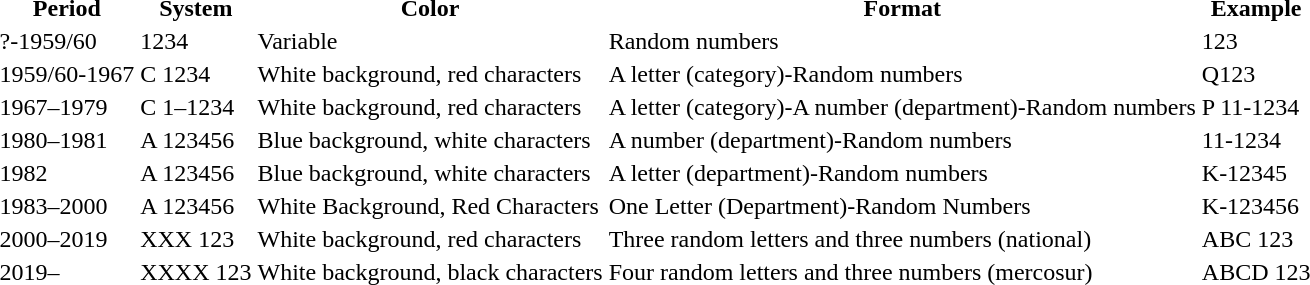<table class="wikitablesortable">
<tr>
<th>Period</th>
<th>System</th>
<th>Color</th>
<th>Format</th>
<th>Example</th>
</tr>
<tr>
<td>?-1959/60</td>
<td>1234</td>
<td>Variable</td>
<td>Random numbers</td>
<td>123</td>
</tr>
<tr>
<td>1959/60-1967</td>
<td>C 1234</td>
<td>White background, red characters</td>
<td>A letter (category)-Random numbers</td>
<td>Q123</td>
</tr>
<tr>
<td>1967–1979</td>
<td>C 1–1234</td>
<td>White background, red characters</td>
<td>A letter (category)-A number (department)-Random numbers</td>
<td>P 11-1234</td>
</tr>
<tr>
<td>1980–1981</td>
<td>A 123456</td>
<td>Blue background, white characters</td>
<td>A number (department)-Random numbers</td>
<td>11-1234</td>
</tr>
<tr>
<td>1982</td>
<td>A 123456</td>
<td>Blue background, white characters</td>
<td>A letter (department)-Random numbers</td>
<td>K-12345</td>
</tr>
<tr>
<td>1983–2000</td>
<td>A 123456</td>
<td>White Background, Red Characters</td>
<td>One Letter (Department)-Random Numbers</td>
<td>K-123456</td>
</tr>
<tr>
<td>2000–2019</td>
<td>XXX 123</td>
<td>White background, red characters</td>
<td>Three random letters and three numbers (national)</td>
<td>ABC 123</td>
</tr>
<tr>
<td>2019–</td>
<td>XXXX 123</td>
<td>White background, black characters</td>
<td>Four random letters and three numbers (mercosur)</td>
<td>ABCD 123</td>
</tr>
</table>
